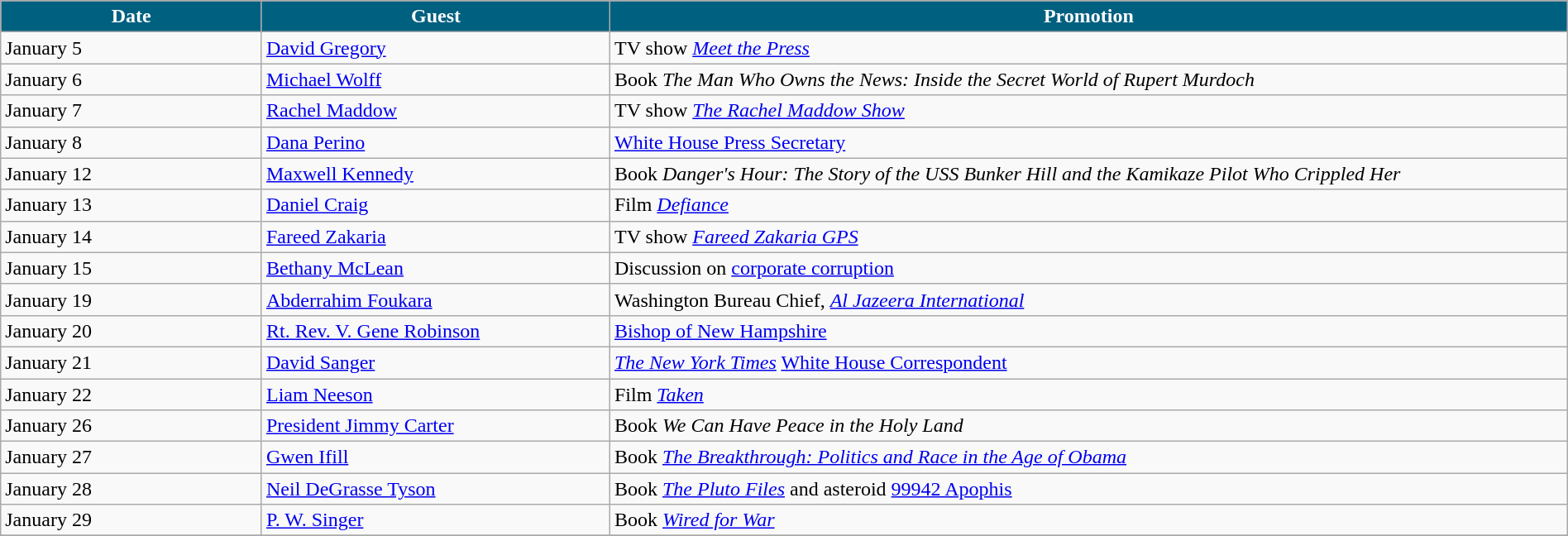<table class="wikitable" width="100%">
<tr bgcolor="#CCCCCC">
<th width="15%" style="background:#006080; color:#FFFFFF">Date</th>
<th width="20%" style="background:#006080; color:#FFFFFF">Guest</th>
<th width="55%" style="background:#006080; color:#FFFFFF">Promotion</th>
</tr>
<tr>
<td>January 5</td>
<td><a href='#'>David Gregory</a></td>
<td>TV show <em><a href='#'>Meet the Press</a></em></td>
</tr>
<tr>
<td>January 6</td>
<td><a href='#'>Michael Wolff</a></td>
<td>Book <em>The Man Who Owns the News: Inside the Secret World of Rupert Murdoch</em></td>
</tr>
<tr>
<td>January 7</td>
<td><a href='#'>Rachel Maddow</a></td>
<td>TV show <em><a href='#'>The Rachel Maddow Show</a></em></td>
</tr>
<tr>
<td>January 8</td>
<td><a href='#'>Dana Perino</a></td>
<td><a href='#'>White House Press Secretary</a></td>
</tr>
<tr>
<td>January 12</td>
<td><a href='#'>Maxwell Kennedy</a></td>
<td>Book <em>Danger's Hour: The Story of the USS Bunker Hill and the Kamikaze Pilot Who Crippled Her</em></td>
</tr>
<tr>
<td>January 13</td>
<td><a href='#'>Daniel Craig</a></td>
<td>Film <em><a href='#'>Defiance</a></em></td>
</tr>
<tr>
<td>January 14</td>
<td><a href='#'>Fareed Zakaria</a></td>
<td>TV show <em><a href='#'>Fareed Zakaria GPS</a></em></td>
</tr>
<tr>
<td>January 15</td>
<td><a href='#'>Bethany McLean</a></td>
<td>Discussion on <a href='#'>corporate corruption</a></td>
</tr>
<tr>
<td>January 19</td>
<td><a href='#'>Abderrahim Foukara</a></td>
<td>Washington Bureau Chief, <em><a href='#'>Al Jazeera International</a></em></td>
</tr>
<tr>
<td>January 20</td>
<td><a href='#'>Rt. Rev. V. Gene Robinson</a></td>
<td><a href='#'>Bishop of New Hampshire</a></td>
</tr>
<tr>
<td>January 21</td>
<td><a href='#'>David Sanger</a></td>
<td><em><a href='#'>The New York Times</a></em> <a href='#'>White House Correspondent</a></td>
</tr>
<tr>
<td>January 22</td>
<td><a href='#'>Liam Neeson</a></td>
<td>Film <em><a href='#'>Taken</a></em></td>
</tr>
<tr>
<td>January 26</td>
<td><a href='#'>President Jimmy Carter</a></td>
<td>Book <em>We Can Have Peace in the Holy Land</em></td>
</tr>
<tr>
<td>January 27</td>
<td><a href='#'>Gwen Ifill</a></td>
<td>Book <em><a href='#'>The Breakthrough: Politics and Race in the Age of Obama</a></em></td>
</tr>
<tr>
<td>January 28</td>
<td><a href='#'>Neil DeGrasse Tyson</a></td>
<td>Book <em><a href='#'>The Pluto Files</a></em> and asteroid <a href='#'>99942 Apophis</a></td>
</tr>
<tr>
<td>January 29</td>
<td><a href='#'>P. W. Singer</a></td>
<td>Book <em><a href='#'>Wired for War</a></em></td>
</tr>
<tr>
</tr>
</table>
